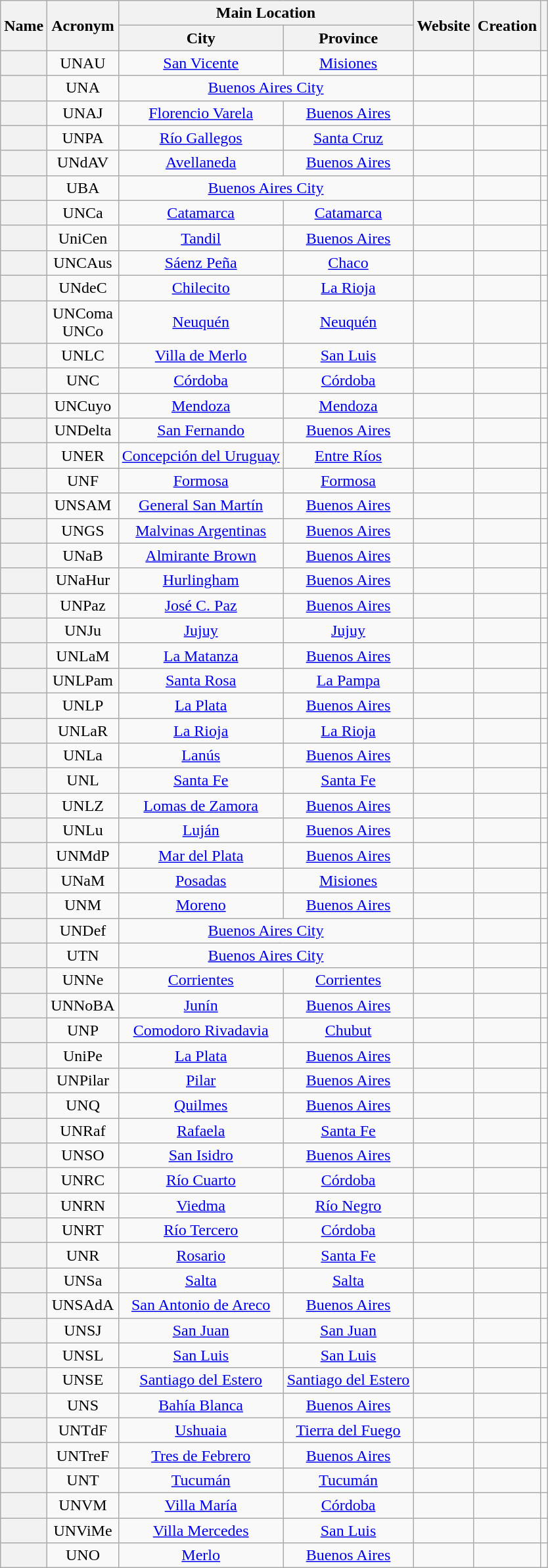<table class="wikitable sortable" style="text-align: center;">
<tr>
<th rowspan=2>Name</th>
<th rowspan=2>Acronym</th>
<th colspan=2>Main Location</th>
<th rowspan=2>Website</th>
<th rowspan=2>Creation</th>
<th rowspan=2 class="unsortable"></th>
</tr>
<tr>
<th>City</th>
<th>Province</th>
</tr>
<tr>
<th scope=row></th>
<td>UNAU</td>
<td><a href='#'>San Vicente</a></td>
<td><a href='#'>Misiones</a></td>
<td></td>
<td></td>
<td></td>
</tr>
<tr>
<th scope=row></th>
<td>UNA</td>
<td colspan=2><a href='#'>Buenos Aires City</a></td>
<td></td>
<td></td>
<td></td>
</tr>
<tr>
<th scope=row></th>
<td>UNAJ</td>
<td><a href='#'>Florencio Varela</a></td>
<td><a href='#'>Buenos Aires</a></td>
<td></td>
<td></td>
<td></td>
</tr>
<tr>
<th scope=row></th>
<td>UNPA</td>
<td><a href='#'>Río Gallegos</a></td>
<td><a href='#'>Santa Cruz</a></td>
<td></td>
<td></td>
<td></td>
</tr>
<tr>
<th scope=row></th>
<td>UNdAV</td>
<td><a href='#'>Avellaneda</a></td>
<td><a href='#'>Buenos Aires</a></td>
<td></td>
<td></td>
<td></td>
</tr>
<tr>
<th scope=row></th>
<td>UBA</td>
<td colspan=2><a href='#'>Buenos Aires City</a></td>
<td></td>
<td></td>
<td></td>
</tr>
<tr>
<th scope=row></th>
<td>UNCa</td>
<td><a href='#'>Catamarca</a></td>
<td><a href='#'>Catamarca</a></td>
<td></td>
<td></td>
<td></td>
</tr>
<tr>
<th scope=row></th>
<td>UniCen</td>
<td><a href='#'>Tandil</a></td>
<td><a href='#'>Buenos Aires</a></td>
<td></td>
<td></td>
<td></td>
</tr>
<tr>
<th scope=row></th>
<td>UNCAus</td>
<td><a href='#'>Sáenz Peña</a></td>
<td><a href='#'>Chaco</a></td>
<td></td>
<td></td>
<td></td>
</tr>
<tr>
<th scope=row></th>
<td>UNdeC</td>
<td><a href='#'>Chilecito</a></td>
<td><a href='#'>La Rioja</a></td>
<td></td>
<td></td>
<td></td>
</tr>
<tr>
<th scope=row></th>
<td>UNComa<br>UNCo</td>
<td><a href='#'>Neuquén</a></td>
<td><a href='#'>Neuquén</a></td>
<td></td>
<td></td>
<td></td>
</tr>
<tr>
<th scope=row></th>
<td>UNLC</td>
<td><a href='#'>Villa de Merlo</a></td>
<td><a href='#'>San Luis</a></td>
<td></td>
<td></td>
<td></td>
</tr>
<tr>
<th scope=row></th>
<td>UNC</td>
<td><a href='#'>Córdoba</a></td>
<td><a href='#'>Córdoba</a></td>
<td></td>
<td></td>
<td></td>
</tr>
<tr>
<th scope=row></th>
<td>UNCuyo</td>
<td><a href='#'>Mendoza</a></td>
<td><a href='#'>Mendoza</a></td>
<td></td>
<td></td>
<td></td>
</tr>
<tr>
<th scope=row></th>
<td>UNDelta</td>
<td><a href='#'>San Fernando</a></td>
<td><a href='#'>Buenos Aires</a></td>
<td></td>
<td></td>
<td></td>
</tr>
<tr>
<th scope=row></th>
<td>UNER</td>
<td><a href='#'>Concepción del Uruguay</a></td>
<td><a href='#'>Entre Ríos</a></td>
<td></td>
<td></td>
<td></td>
</tr>
<tr>
<th scope=row></th>
<td>UNF</td>
<td><a href='#'>Formosa</a></td>
<td><a href='#'>Formosa</a></td>
<td></td>
<td></td>
<td></td>
</tr>
<tr>
<th scope=row></th>
<td>UNSAM</td>
<td><a href='#'>General San Martín</a></td>
<td><a href='#'>Buenos Aires</a></td>
<td></td>
<td></td>
<td></td>
</tr>
<tr>
<th scope=row></th>
<td>UNGS</td>
<td><a href='#'>Malvinas Argentinas</a></td>
<td><a href='#'>Buenos Aires</a></td>
<td></td>
<td></td>
<td></td>
</tr>
<tr>
<th scope=row></th>
<td>UNaB</td>
<td><a href='#'>Almirante Brown</a></td>
<td><a href='#'>Buenos Aires</a></td>
<td></td>
<td></td>
<td></td>
</tr>
<tr>
<th scope=row></th>
<td>UNaHur</td>
<td><a href='#'>Hurlingham</a></td>
<td><a href='#'>Buenos Aires</a></td>
<td></td>
<td></td>
<td></td>
</tr>
<tr>
<th scope=row></th>
<td>UNPaz</td>
<td><a href='#'>José C. Paz</a></td>
<td><a href='#'>Buenos Aires</a></td>
<td></td>
<td></td>
<td></td>
</tr>
<tr>
<th scope=row></th>
<td>UNJu</td>
<td><a href='#'>Jujuy</a></td>
<td><a href='#'>Jujuy</a></td>
<td></td>
<td></td>
<td></td>
</tr>
<tr>
<th scope=row></th>
<td>UNLaM</td>
<td><a href='#'>La Matanza</a></td>
<td><a href='#'>Buenos Aires</a></td>
<td></td>
<td></td>
<td></td>
</tr>
<tr>
<th scope=row></th>
<td>UNLPam</td>
<td><a href='#'>Santa Rosa</a></td>
<td><a href='#'>La Pampa</a></td>
<td></td>
<td></td>
<td></td>
</tr>
<tr>
<th scope=row></th>
<td>UNLP</td>
<td><a href='#'>La Plata</a></td>
<td><a href='#'>Buenos Aires</a></td>
<td></td>
<td></td>
<td></td>
</tr>
<tr>
<th scope=row></th>
<td>UNLaR</td>
<td><a href='#'>La Rioja</a></td>
<td><a href='#'>La Rioja</a></td>
<td></td>
<td></td>
<td></td>
</tr>
<tr>
<th scope=row></th>
<td>UNLa</td>
<td><a href='#'>Lanús</a></td>
<td><a href='#'>Buenos Aires</a></td>
<td></td>
<td></td>
<td></td>
</tr>
<tr>
<th scope=row></th>
<td>UNL</td>
<td><a href='#'>Santa Fe</a></td>
<td><a href='#'>Santa Fe</a></td>
<td></td>
<td></td>
<td></td>
</tr>
<tr>
<th scope=row></th>
<td>UNLZ</td>
<td><a href='#'>Lomas de Zamora</a></td>
<td><a href='#'>Buenos Aires</a></td>
<td></td>
<td></td>
<td></td>
</tr>
<tr>
<th scope=row></th>
<td>UNLu</td>
<td><a href='#'>Luján</a></td>
<td><a href='#'>Buenos Aires</a></td>
<td></td>
<td></td>
<td></td>
</tr>
<tr>
<th scope=row></th>
<td>UNMdP</td>
<td><a href='#'>Mar del Plata</a></td>
<td><a href='#'>Buenos Aires</a></td>
<td></td>
<td></td>
<td></td>
</tr>
<tr>
<th scope=row></th>
<td>UNaM</td>
<td><a href='#'>Posadas</a></td>
<td><a href='#'>Misiones</a></td>
<td></td>
<td></td>
<td></td>
</tr>
<tr>
<th scope=row></th>
<td>UNM</td>
<td><a href='#'>Moreno</a></td>
<td><a href='#'>Buenos Aires</a></td>
<td></td>
<td></td>
<td></td>
</tr>
<tr>
<th scope=row></th>
<td>UNDef</td>
<td colspan=2><a href='#'>Buenos Aires City</a></td>
<td></td>
<td></td>
<td></td>
</tr>
<tr>
<th scope=row></th>
<td>UTN</td>
<td colspan=2><a href='#'>Buenos Aires City</a></td>
<td></td>
<td></td>
<td></td>
</tr>
<tr>
<th scope=row></th>
<td>UNNe</td>
<td><a href='#'>Corrientes</a></td>
<td><a href='#'>Corrientes</a></td>
<td></td>
<td></td>
<td></td>
</tr>
<tr>
<th scope=row></th>
<td>UNNoBA</td>
<td><a href='#'>Junín</a></td>
<td><a href='#'>Buenos Aires</a></td>
<td></td>
<td></td>
<td></td>
</tr>
<tr>
<th scope=row></th>
<td>UNP</td>
<td><a href='#'>Comodoro Rivadavia</a></td>
<td><a href='#'>Chubut</a></td>
<td></td>
<td></td>
<td></td>
</tr>
<tr>
<th scope=row></th>
<td>UniPe</td>
<td><a href='#'>La Plata</a></td>
<td><a href='#'>Buenos Aires</a></td>
<td></td>
<td></td>
<td></td>
</tr>
<tr>
<th scope=row></th>
<td>UNPilar</td>
<td><a href='#'>Pilar</a></td>
<td><a href='#'>Buenos Aires</a></td>
<td></td>
<td></td>
<td></td>
</tr>
<tr>
<th scope=row></th>
<td>UNQ</td>
<td><a href='#'>Quilmes</a></td>
<td><a href='#'>Buenos Aires</a></td>
<td></td>
<td></td>
<td></td>
</tr>
<tr>
<th scope=row></th>
<td>UNRaf</td>
<td><a href='#'>Rafaela</a></td>
<td><a href='#'>Santa Fe</a></td>
<td></td>
<td></td>
<td></td>
</tr>
<tr>
<th scope=row></th>
<td>UNSO</td>
<td><a href='#'>San Isidro</a></td>
<td><a href='#'>Buenos Aires</a></td>
<td></td>
<td></td>
<td></td>
</tr>
<tr>
<th scope=row></th>
<td>UNRC</td>
<td><a href='#'>Río Cuarto</a></td>
<td><a href='#'>Córdoba</a></td>
<td></td>
<td></td>
<td></td>
</tr>
<tr>
<th scope=row></th>
<td>UNRN</td>
<td><a href='#'>Viedma</a></td>
<td><a href='#'>Río Negro</a></td>
<td></td>
<td></td>
<td></td>
</tr>
<tr>
<th scope=row></th>
<td>UNRT</td>
<td><a href='#'>Río Tercero</a></td>
<td><a href='#'>Córdoba</a></td>
<td></td>
<td></td>
<td></td>
</tr>
<tr>
<th scope=row></th>
<td>UNR</td>
<td><a href='#'>Rosario</a></td>
<td><a href='#'>Santa Fe</a></td>
<td></td>
<td></td>
<td></td>
</tr>
<tr>
<th scope=row></th>
<td>UNSa</td>
<td><a href='#'>Salta</a></td>
<td><a href='#'>Salta</a></td>
<td></td>
<td></td>
<td></td>
</tr>
<tr>
<th scope=row></th>
<td>UNSAdA</td>
<td><a href='#'>San Antonio de Areco</a></td>
<td><a href='#'>Buenos Aires</a></td>
<td></td>
<td></td>
<td></td>
</tr>
<tr>
<th scope=row></th>
<td>UNSJ</td>
<td><a href='#'>San Juan</a></td>
<td><a href='#'>San Juan</a></td>
<td></td>
<td></td>
<td></td>
</tr>
<tr>
<th scope=row></th>
<td>UNSL</td>
<td><a href='#'>San Luis</a></td>
<td><a href='#'>San Luis</a></td>
<td></td>
<td></td>
<td></td>
</tr>
<tr>
<th scope=row></th>
<td>UNSE</td>
<td><a href='#'>Santiago del Estero</a></td>
<td><a href='#'>Santiago del Estero</a></td>
<td></td>
<td></td>
<td></td>
</tr>
<tr>
<th scope=row></th>
<td>UNS</td>
<td><a href='#'>Bahía Blanca</a></td>
<td><a href='#'>Buenos Aires</a></td>
<td></td>
<td></td>
<td></td>
</tr>
<tr>
<th scope=row></th>
<td>UNTdF</td>
<td><a href='#'>Ushuaia</a></td>
<td><a href='#'>Tierra del Fuego</a></td>
<td></td>
<td></td>
<td></td>
</tr>
<tr>
<th scope=row></th>
<td>UNTreF</td>
<td><a href='#'>Tres de Febrero</a></td>
<td><a href='#'>Buenos Aires</a></td>
<td></td>
<td></td>
<td></td>
</tr>
<tr>
<th scope=row></th>
<td>UNT</td>
<td><a href='#'>Tucumán</a></td>
<td><a href='#'>Tucumán</a></td>
<td></td>
<td></td>
<td></td>
</tr>
<tr>
<th scope=row></th>
<td>UNVM</td>
<td><a href='#'>Villa María</a></td>
<td><a href='#'>Córdoba</a></td>
<td></td>
<td></td>
<td></td>
</tr>
<tr>
<th scope=row></th>
<td>UNViMe</td>
<td><a href='#'>Villa Mercedes</a></td>
<td><a href='#'>San Luis</a></td>
<td></td>
<td></td>
<td></td>
</tr>
<tr>
<th scope=row></th>
<td>UNO</td>
<td><a href='#'>Merlo</a></td>
<td><a href='#'>Buenos Aires</a></td>
<td></td>
<td></td>
<td></td>
</tr>
</table>
